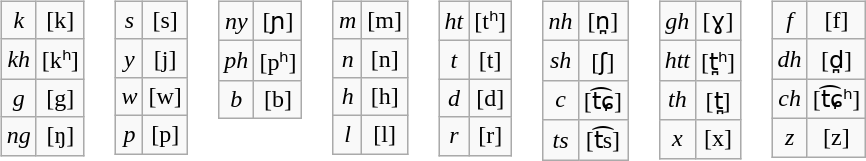<table role="presentation" style="margin:0;border:none;padding:0;background:transparent">
<tr>
<td valign="top"><br><table class="wikitable" style="text-align:center">
<tr>
<td><em>k</em></td>
<td>[k]</td>
</tr>
<tr>
<td><em>kh</em></td>
<td>[kʰ]</td>
</tr>
<tr>
<td><em>g</em></td>
<td>[g]</td>
</tr>
<tr>
<td><em>ng</em></td>
<td>[ŋ]</td>
</tr>
</table>
</td>
<td valign="top"><br><table class="wikitable" style="text-align:center">
<tr>
<td><em>s</em></td>
<td>[s]</td>
</tr>
<tr>
<td><em>y</em></td>
<td>[j]</td>
</tr>
<tr>
<td><em>w</em></td>
<td>[w]</td>
</tr>
<tr>
<td><em>p</em></td>
<td>[p]</td>
</tr>
</table>
</td>
<td valign="top"><br><table class="wikitable" style="text-align:center">
<tr>
<td><em>ny</em></td>
<td>[ɲ]</td>
</tr>
<tr>
<td><em>ph</em></td>
<td>[pʰ]</td>
</tr>
<tr>
<td><em>b</em></td>
<td>[b]</td>
</tr>
</table>
</td>
<td valign="top"><br><table class="wikitable" style="text-align:center">
<tr>
<td><em>m</em></td>
<td>[m]</td>
</tr>
<tr>
<td><em>n</em></td>
<td>[n]</td>
</tr>
<tr>
<td><em>h</em></td>
<td>[h]</td>
</tr>
<tr>
<td><em>l</em></td>
<td>[l]</td>
</tr>
</table>
</td>
<td valign="top"><br><table class="wikitable" style="text-align:center">
<tr>
<td><em>ht</em></td>
<td>[tʰ]</td>
</tr>
<tr>
<td><em>t</em></td>
<td>[t]</td>
</tr>
<tr>
<td><em>d</em></td>
<td>[d]</td>
</tr>
<tr>
<td><em>r</em></td>
<td>[r]</td>
</tr>
</table>
</td>
<td valign="top"><br><table class="wikitable" style="text-align:center">
<tr>
<td><em>nh</em></td>
<td>[n̪]</td>
</tr>
<tr>
<td><em>sh</em></td>
<td>[ʃ]</td>
</tr>
<tr>
<td><em>c</em></td>
<td>[t͡ɕ]</td>
</tr>
<tr>
<td><em>ts</em></td>
<td>[t͡s]</td>
</tr>
</table>
</td>
<td valign="top"><br><table class="wikitable" style="text-align:center">
<tr>
<td><em>gh</em></td>
<td>[ɣ]</td>
</tr>
<tr>
<td><em>htt</em></td>
<td>[t̪ʰ]</td>
</tr>
<tr>
<td><em>th</em></td>
<td>[t̪]</td>
</tr>
<tr>
<td><em>x</em></td>
<td>[x]</td>
</tr>
</table>
</td>
<td valign="top"><br><table class="wikitable" style="text-align:center">
<tr>
<td><em>f</em></td>
<td>[f]</td>
</tr>
<tr>
<td><em>dh</em></td>
<td>[d̪]</td>
</tr>
<tr>
<td><em>ch</em></td>
<td>[t͡ɕʰ]</td>
</tr>
<tr>
<td><em>z</em></td>
<td>[z]</td>
</tr>
</table>
</td>
</tr>
</table>
